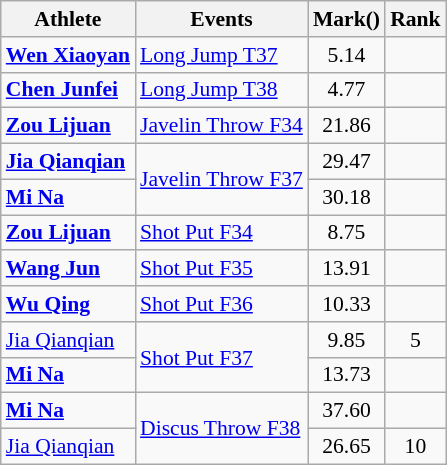<table class=wikitable style="text-align: center; font-size:90%">
<tr>
<th>Athlete</th>
<th>Events</th>
<th>Mark()</th>
<th>Rank</th>
</tr>
<tr>
<td align=left><strong><a href='#'>Wen Xiaoyan</a></strong></td>
<td align=left><a href='#'>Long Jump T37</a></td>
<td>5.14 </td>
<td></td>
</tr>
<tr>
<td align=left><strong><a href='#'>Chen Junfei</a></strong></td>
<td align=left><a href='#'>Long Jump T38</a></td>
<td>4.77</td>
<td></td>
</tr>
<tr>
<td align=left><strong><a href='#'>Zou Lijuan</a></strong></td>
<td align=left><a href='#'>Javelin Throw F34</a></td>
<td>21.86 </td>
<td></td>
</tr>
<tr>
<td align=left><strong><a href='#'>Jia Qianqian</a></strong></td>
<td align=left rowspan=2><a href='#'>Javelin Throw F37</a></td>
<td>29.47</td>
<td></td>
</tr>
<tr>
<td align=left><strong><a href='#'>Mi Na</a></strong></td>
<td>30.18</td>
<td></td>
</tr>
<tr>
<td align=left><strong><a href='#'>Zou Lijuan</a></strong></td>
<td align=left><a href='#'>Shot Put F34</a></td>
<td>8.75 </td>
<td></td>
</tr>
<tr>
<td align=left><strong><a href='#'>Wang Jun</a></strong></td>
<td align=left><a href='#'>Shot Put F35</a></td>
<td>13.91 </td>
<td></td>
</tr>
<tr>
<td align=left><strong><a href='#'>Wu Qing</a></strong></td>
<td align=left><a href='#'>Shot Put F36</a></td>
<td>10.33</td>
<td></td>
</tr>
<tr>
<td align=left><a href='#'>Jia Qianqian</a></td>
<td align=left rowspan=2><a href='#'>Shot Put F37</a></td>
<td>9.85</td>
<td>5</td>
</tr>
<tr>
<td align=left><strong><a href='#'>Mi Na</a></strong></td>
<td>13.73</td>
<td></td>
</tr>
<tr>
<td align=left><strong><a href='#'>Mi Na</a></strong></td>
<td align=left rowspan=2><a href='#'>Discus Throw F38</a></td>
<td>37.60 </td>
<td></td>
</tr>
<tr>
<td align=left><a href='#'>Jia Qianqian</a></td>
<td>26.65</td>
<td>10</td>
</tr>
</table>
